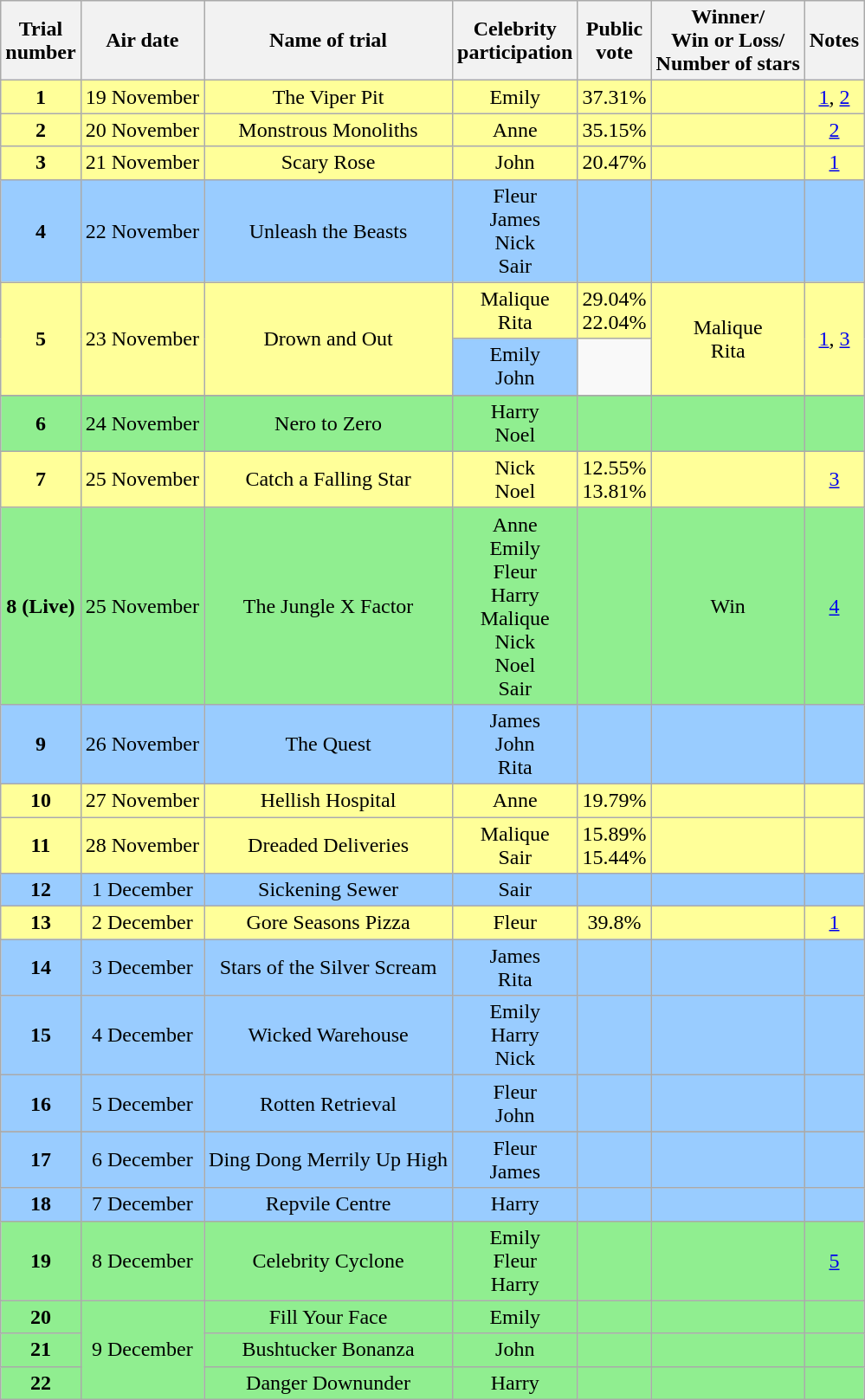<table class=wikitable style="text-align:center">
<tr>
<th scope="col">Trial<br>number</th>
<th scope="col">Air date</th>
<th scope="col">Name of trial</th>
<th scope="col">Celebrity<br>participation</th>
<th scope="col">Public<br>vote</th>
<th scope="col">Winner/<br>Win or Loss/<br>Number of stars</th>
<th scope="col">Notes</th>
</tr>
<tr style="background:#ff9;">
<td><strong>1</strong></td>
<td>19 November</td>
<td>The Viper Pit</td>
<td>Emily</td>
<td>37.31%</td>
<td></td>
<td><a href='#'>1</a>, <a href='#'>2</a></td>
</tr>
<tr style="background:#ff9;">
<td><strong>2</strong></td>
<td>20 November</td>
<td>Monstrous Monoliths</td>
<td>Anne</td>
<td>35.15%</td>
<td></td>
<td><a href='#'>2</a></td>
</tr>
<tr style="background:#ff9;">
<td><strong>3</strong></td>
<td>21 November</td>
<td>Scary Rose</td>
<td>John</td>
<td>20.47%</td>
<td></td>
<td><a href='#'>1</a></td>
</tr>
<tr style="background:#99CCFF;">
<td><strong>4</strong></td>
<td>22 November</td>
<td>Unleash the Beasts</td>
<td>Fleur<br>James<br>Nick<br>Sair</td>
<td></td>
<td></td>
<td></td>
</tr>
<tr style="background:#ff9;">
<td rowspan=2><strong>5</strong></td>
<td rowspan=2>23 November</td>
<td rowspan=2>Drown and Out</td>
<td>Malique<br>Rita</td>
<td>29.04%<br>22.04%</td>
<td rowspan=2>Malique<br>Rita</td>
<td rowspan=2><a href='#'>1</a>, <a href='#'>3</a></td>
</tr>
<tr>
<td style="background:#99CCFF;">Emily<br>John</td>
<td></td>
</tr>
<tr Malique>
</tr>
<tr style="background:lightgreen;">
<td><strong>6</strong></td>
<td>24 November</td>
<td>Nero to Zero</td>
<td>Harry<br>Noel</td>
<td></td>
<td></td>
<td></td>
</tr>
<tr style="background:#ff9;">
<td><strong>7</strong></td>
<td>25 November</td>
<td>Catch a Falling Star</td>
<td>Nick<br>Noel</td>
<td>12.55%<br>13.81%</td>
<td></td>
<td><a href='#'>3</a></td>
</tr>
<tr style="background:lightgreen;">
<td><strong>8 (Live)</strong></td>
<td>25 November</td>
<td>The Jungle X Factor</td>
<td>Anne<br>Emily<br>Fleur<br>Harry<br>Malique<br>Nick<br>Noel<br>Sair</td>
<td></td>
<td>Win</td>
<td><a href='#'>4</a></td>
</tr>
<tr style="background:#99CCFF;">
<td><strong>9</strong></td>
<td>26 November</td>
<td>The Quest</td>
<td>James<br>John<br>Rita</td>
<td></td>
<td></td>
<td></td>
</tr>
<tr style="background:#ff9;">
<td><strong>10</strong></td>
<td>27 November</td>
<td>Hellish Hospital</td>
<td>Anne</td>
<td>19.79%</td>
<td></td>
<td></td>
</tr>
<tr style="background:#ff9;">
<td><strong>11</strong></td>
<td>28 November</td>
<td>Dreaded Deliveries</td>
<td>Malique<br>Sair</td>
<td>15.89%<br>15.44%</td>
<td></td>
<td></td>
</tr>
<tr style="background:#99CCFF;">
<td><strong>12</strong></td>
<td>1 December</td>
<td>Sickening Sewer</td>
<td>Sair</td>
<td></td>
<td></td>
<td></td>
</tr>
<tr style="background:#ff9;">
<td><strong>13</strong></td>
<td>2 December</td>
<td>Gore Seasons Pizza</td>
<td>Fleur</td>
<td>39.8%</td>
<td></td>
<td><a href='#'>1</a></td>
</tr>
<tr style="background:#99CCFF;">
<td><strong>14</strong></td>
<td>3 December</td>
<td>Stars of the Silver Scream</td>
<td>James<br>Rita</td>
<td></td>
<td></td>
<td></td>
</tr>
<tr style="background:#99CCFF;">
<td><strong>15</strong></td>
<td>4 December</td>
<td>Wicked Warehouse</td>
<td>Emily<br>Harry<br>Nick</td>
<td></td>
<td></td>
<td></td>
</tr>
<tr style="background:#99CCFF;">
<td><strong>16</strong></td>
<td>5 December</td>
<td>Rotten Retrieval</td>
<td>Fleur<br>John</td>
<td></td>
<td></td>
<td></td>
</tr>
<tr>
</tr>
<tr style="background:#99CCFF;">
<td><strong>17</strong></td>
<td>6 December</td>
<td>Ding Dong Merrily Up High</td>
<td>Fleur<br>James</td>
<td></td>
<td></td>
<td></td>
</tr>
<tr style="background:#99CCFF;">
<td><strong>18</strong></td>
<td>7 December</td>
<td>Repvile Centre</td>
<td>Harry</td>
<td></td>
<td></td>
<td></td>
</tr>
<tr style="background:lightgreen;">
<td><strong>19</strong></td>
<td>8 December</td>
<td>Celebrity Cyclone</td>
<td>Emily<br>Fleur<br>Harry<br></td>
<td></td>
<td></td>
<td><a href='#'>5</a></td>
</tr>
<tr style="background:lightgreen;">
<td><strong>20</strong></td>
<td rowspan="3">9 December</td>
<td>Fill Your Face</td>
<td>Emily</td>
<td></td>
<td></td>
<td></td>
</tr>
<tr style="background:lightgreen;">
<td><strong>21</strong></td>
<td>Bushtucker Bonanza</td>
<td>John</td>
<td></td>
<td></td>
<td></td>
</tr>
<tr style="background:lightgreen;">
<td><strong>22</strong></td>
<td>Danger Downunder</td>
<td>Harry</td>
<td></td>
<td></td>
<td></td>
</tr>
</table>
